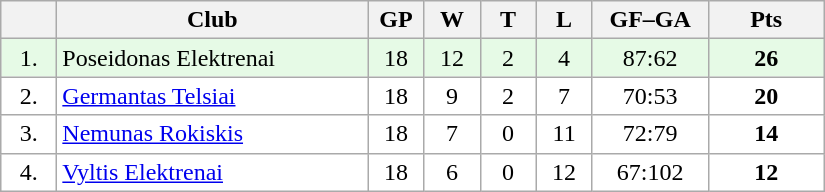<table class="wikitable">
<tr>
<th width="30"></th>
<th width="200">Club</th>
<th width="30">GP</th>
<th width="30">W</th>
<th width="30">T</th>
<th width="30">L</th>
<th width="70">GF–GA</th>
<th width="70">Pts</th>
</tr>
<tr bgcolor="#e6fae6" align="center">
<td>1.</td>
<td align="left">Poseidonas Elektrenai</td>
<td>18</td>
<td>12</td>
<td>2</td>
<td>4</td>
<td>87:62</td>
<td><strong>26</strong></td>
</tr>
<tr bgcolor="#FFFFFF" align="center">
<td>2.</td>
<td align="left"><a href='#'>Germantas Telsiai</a></td>
<td>18</td>
<td>9</td>
<td>2</td>
<td>7</td>
<td>70:53</td>
<td><strong>20</strong></td>
</tr>
<tr bgcolor="#FFFFFF" align="center">
<td>3.</td>
<td align="left"><a href='#'>Nemunas Rokiskis</a></td>
<td>18</td>
<td>7</td>
<td>0</td>
<td>11</td>
<td>72:79</td>
<td><strong>14</strong></td>
</tr>
<tr bgcolor="#FFFFFF" align="center">
<td>4.</td>
<td align="left"><a href='#'>Vyltis Elektrenai</a></td>
<td>18</td>
<td>6</td>
<td>0</td>
<td>12</td>
<td>67:102</td>
<td><strong>12</strong></td>
</tr>
</table>
